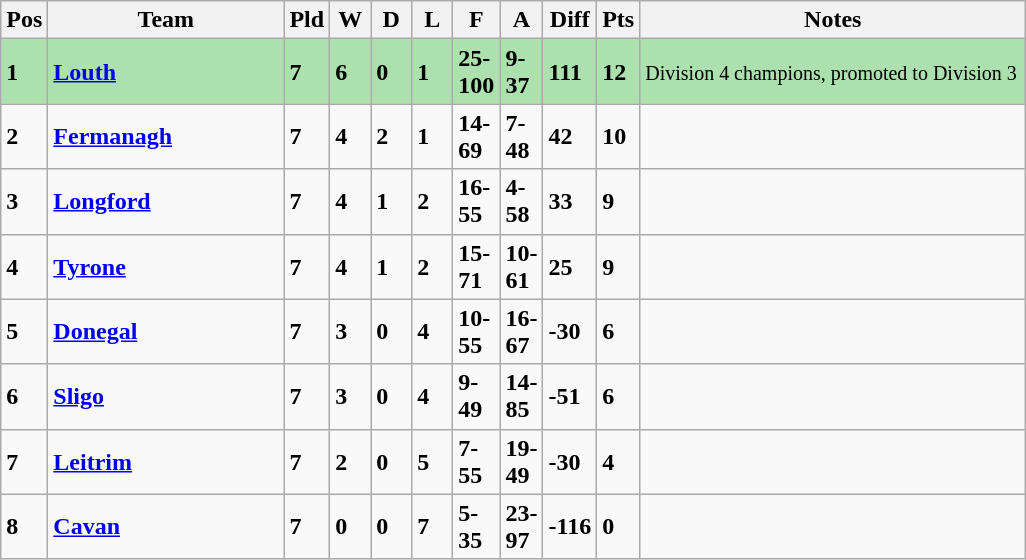<table class="wikitable" style="text-align: centre;">
<tr>
<th width=20>Pos</th>
<th width=150>Team</th>
<th width=20>Pld</th>
<th width=20>W</th>
<th width=20>D</th>
<th width=20>L</th>
<th width=20>F</th>
<th width=20>A</th>
<th width=20>Diff</th>
<th width=20>Pts</th>
<th width=250>Notes</th>
</tr>
<tr style="background:#ACE1AF;">
<td><strong>1</strong></td>
<td align=left><strong> <a href='#'>Louth</a> </strong></td>
<td><strong>7</strong></td>
<td><strong>6</strong></td>
<td><strong>0</strong></td>
<td><strong>1</strong></td>
<td><strong>25-100</strong></td>
<td><strong>9-37</strong></td>
<td><strong>111</strong></td>
<td><strong>12</strong></td>
<td><small> Division 4 champions, promoted to Division 3</small></td>
</tr>
<tr>
<td><strong>2</strong></td>
<td align=left><strong> <a href='#'>Fermanagh</a> </strong></td>
<td><strong>7</strong></td>
<td><strong>4</strong></td>
<td><strong>2</strong></td>
<td><strong>1</strong></td>
<td><strong>14-69</strong></td>
<td><strong>7-48</strong></td>
<td><strong>42</strong></td>
<td><strong>10</strong></td>
<td></td>
</tr>
<tr>
<td><strong>3</strong></td>
<td align=left><strong> <a href='#'>Longford</a> </strong></td>
<td><strong>7</strong></td>
<td><strong>4</strong></td>
<td><strong>1</strong></td>
<td><strong>2</strong></td>
<td><strong>16-55</strong></td>
<td><strong>4-58</strong></td>
<td><strong>33</strong></td>
<td><strong>9</strong></td>
<td></td>
</tr>
<tr>
<td><strong>4</strong></td>
<td align=left><strong> <a href='#'>Tyrone</a> </strong></td>
<td><strong>7</strong></td>
<td><strong>4</strong></td>
<td><strong>1</strong></td>
<td><strong>2</strong></td>
<td><strong>15-71</strong></td>
<td><strong>10-61</strong></td>
<td><strong>25</strong></td>
<td><strong>9</strong></td>
<td></td>
</tr>
<tr>
<td><strong>5</strong></td>
<td align=left><strong> <a href='#'>Donegal</a> </strong></td>
<td><strong>7</strong></td>
<td><strong>3</strong></td>
<td><strong>0</strong></td>
<td><strong>4</strong></td>
<td><strong>10-55</strong></td>
<td><strong>16-67</strong></td>
<td><strong>-30</strong></td>
<td><strong>6</strong></td>
<td></td>
</tr>
<tr>
<td><strong>6</strong></td>
<td align=left><strong> <a href='#'>Sligo</a> </strong></td>
<td><strong>7</strong></td>
<td><strong>3</strong></td>
<td><strong>0</strong></td>
<td><strong>4</strong></td>
<td><strong>9-49</strong></td>
<td><strong>14-85</strong></td>
<td><strong>-51</strong></td>
<td><strong>6</strong></td>
<td></td>
</tr>
<tr>
<td><strong>7</strong></td>
<td align=left><strong> <a href='#'>Leitrim</a> </strong></td>
<td><strong>7</strong></td>
<td><strong>2</strong></td>
<td><strong>0</strong></td>
<td><strong>5</strong></td>
<td><strong>7-55</strong></td>
<td><strong>19-49</strong></td>
<td><strong>-30</strong></td>
<td><strong>4</strong></td>
<td></td>
</tr>
<tr>
<td><strong>8</strong></td>
<td align=left><strong> <a href='#'>Cavan</a> </strong></td>
<td><strong>7</strong></td>
<td><strong>0</strong></td>
<td><strong>0</strong></td>
<td><strong>7</strong></td>
<td><strong>5-35</strong></td>
<td><strong>23-97</strong></td>
<td><strong>-116</strong></td>
<td><strong>0</strong></td>
<td></td>
</tr>
</table>
